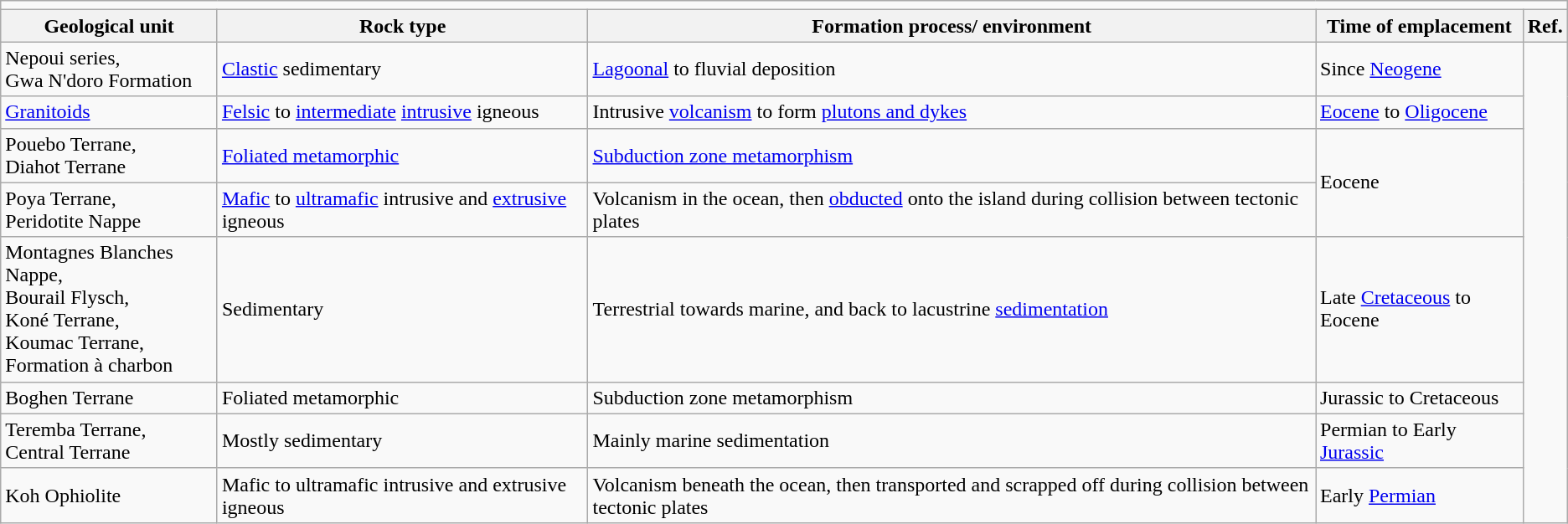<table class="wikitable">
<tr>
<td colspan="5"></td>
</tr>
<tr>
<th>Geological unit</th>
<th>Rock type</th>
<th>Formation process/ environment</th>
<th>Time of emplacement</th>
<th>Ref.</th>
</tr>
<tr>
<td>Nepoui series,<br>Gwa N'doro Formation</td>
<td><a href='#'>Clastic</a> sedimentary</td>
<td><a href='#'>Lagoonal</a> to fluvial deposition</td>
<td>Since <a href='#'>Neogene</a></td>
<td rowspan="8"><br></td>
</tr>
<tr>
<td><a href='#'>Granitoids</a></td>
<td><a href='#'>Felsic</a> to <a href='#'>intermediate</a> <a href='#'>intrusive</a> igneous</td>
<td>Intrusive <a href='#'>volcanism</a> to form <a href='#'>plutons and dykes</a></td>
<td><a href='#'>Eocene</a> to <a href='#'>Oligocene</a></td>
</tr>
<tr>
<td>Pouebo Terrane,<br>Diahot Terrane</td>
<td><a href='#'>Foliated metamorphic</a></td>
<td><a href='#'>Subduction zone metamorphism</a></td>
<td rowspan="2">Eocene</td>
</tr>
<tr>
<td>Poya Terrane,<br>Peridotite Nappe</td>
<td><a href='#'>Mafic</a> to <a href='#'>ultramafic</a> intrusive and <a href='#'>extrusive</a> igneous</td>
<td>Volcanism in the ocean, then <a href='#'>obducted</a> onto the island during collision between tectonic plates</td>
</tr>
<tr>
<td>Montagnes Blanches Nappe,<br>Bourail Flysch,<br>Koné Terrane,<br>Koumac Terrane,<br>Formation à charbon</td>
<td>Sedimentary</td>
<td>Terrestrial towards marine, and back to lacustrine <a href='#'>sedimentation</a></td>
<td>Late <a href='#'>Cretaceous</a> to Eocene</td>
</tr>
<tr>
<td>Boghen Terrane</td>
<td>Foliated metamorphic</td>
<td>Subduction zone metamorphism</td>
<td>Jurassic to Cretaceous</td>
</tr>
<tr>
<td>Teremba Terrane, <br>Central Terrane</td>
<td>Mostly sedimentary</td>
<td>Mainly marine sedimentation</td>
<td>Permian to Early <a href='#'>Jurassic</a></td>
</tr>
<tr>
<td>Koh Ophiolite</td>
<td>Mafic to ultramafic intrusive and extrusive igneous</td>
<td>Volcanism beneath the ocean, then transported and scrapped off during collision between tectonic plates</td>
<td>Early <a href='#'>Permian</a></td>
</tr>
</table>
